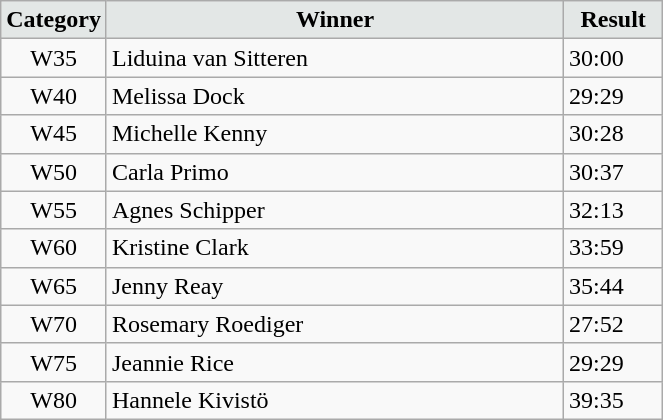<table class="wikitable" width=35%>
<tr>
<td width=15% align="center" bgcolor=#E3E7E6><strong>Category</strong></td>
<td align="center" bgcolor=#E3E7E6> <strong>Winner</strong></td>
<td width=15% align="center" bgcolor=#E3E7E6><strong>Result</strong></td>
</tr>
<tr>
<td align="center">W35</td>
<td> Liduina van Sitteren</td>
<td>30:00</td>
</tr>
<tr>
<td align="center">W40</td>
<td> Melissa Dock</td>
<td>29:29</td>
</tr>
<tr>
<td align="center">W45</td>
<td> Michelle Kenny</td>
<td>30:28</td>
</tr>
<tr>
<td align="center">W50</td>
<td> Carla Primo</td>
<td>30:37</td>
</tr>
<tr>
<td align="center">W55</td>
<td> Agnes Schipper</td>
<td>32:13</td>
</tr>
<tr>
<td align="center">W60</td>
<td> Kristine Clark</td>
<td>33:59</td>
</tr>
<tr>
<td align="center">W65</td>
<td> Jenny Reay</td>
<td>35:44</td>
</tr>
<tr>
<td align="center">W70</td>
<td> Rosemary Roediger</td>
<td>27:52</td>
</tr>
<tr>
<td align="center">W75</td>
<td> Jeannie Rice</td>
<td>29:29</td>
</tr>
<tr>
<td align="center">W80</td>
<td> Hannele Kivistö</td>
<td>39:35</td>
</tr>
</table>
